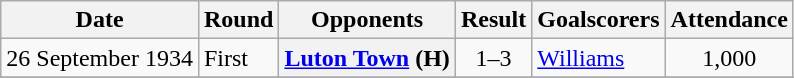<table class="wikitable plainrowheaders sortable">
<tr>
<th scope=col>Date</th>
<th scope=col>Round</th>
<th scope=col>Opponents</th>
<th scope=col>Result</th>
<th scope=col class=unsortable>Goalscorers</th>
<th scope=col>Attendance</th>
</tr>
<tr>
<td>26 September 1934</td>
<td>First</td>
<th scope=row><a href='#'>Luton Town</a> (H)</th>
<td align=center>1–3</td>
<td><a href='#'>Williams</a></td>
<td align=center>1,000</td>
</tr>
<tr>
</tr>
</table>
